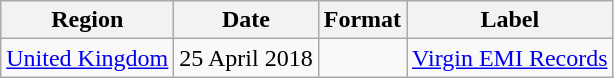<table class=wikitable>
<tr>
<th>Region</th>
<th>Date</th>
<th>Format</th>
<th>Label</th>
</tr>
<tr>
<td><a href='#'>United Kingdom</a></td>
<td>25 April 2018</td>
<td></td>
<td><a href='#'>Virgin EMI Records</a></td>
</tr>
</table>
